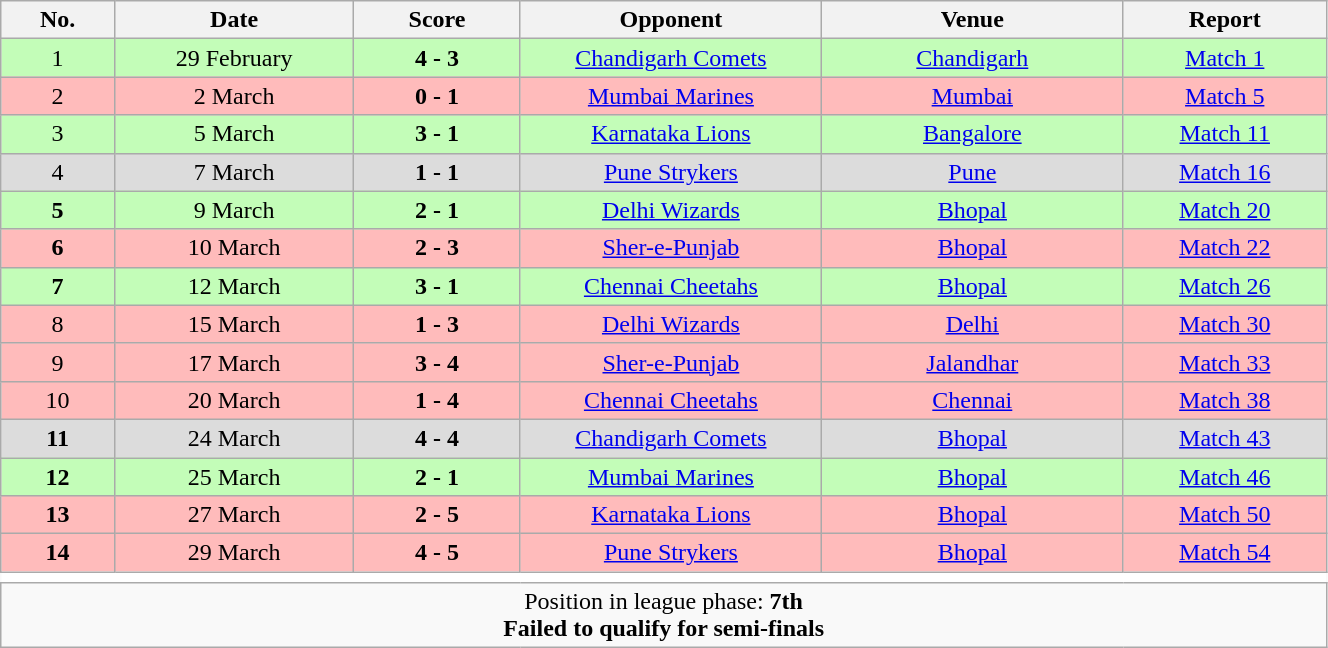<table class=wikitable style="width:70%;text-align:center;border:none">
<tr>
<th width=10>No.</th>
<th width=15>Date</th>
<th width=25>Score</th>
<th width=35>Opponent</th>
<th width=15>Venue</th>
<th width=15>Report</th>
</tr>
<tr style="background:#c3fdb8;">
<td>1</td>
<td>29 February</td>
<td><strong>4 - 3</strong></td>
<td><a href='#'>Chandigarh Comets</a></td>
<td><a href='#'>Chandigarh</a></td>
<td><a href='#'>Match 1</a></td>
</tr>
<tr style="background:#fbb;">
<td>2</td>
<td>2 March</td>
<td><strong>0 - 1</strong></td>
<td><a href='#'>Mumbai Marines</a></td>
<td><a href='#'>Mumbai</a></td>
<td><a href='#'>Match 5</a></td>
</tr>
<tr style="background:#c3fdb8;">
<td>3</td>
<td>5 March</td>
<td><strong>3 - 1</strong></td>
<td><a href='#'>Karnataka Lions</a></td>
<td><a href='#'>Bangalore</a></td>
<td><a href='#'>Match 11</a></td>
</tr>
<tr style="background:#dcdcdc;">
<td>4</td>
<td>7 March</td>
<td><strong>1 - 1</strong></td>
<td><a href='#'>Pune Strykers</a></td>
<td><a href='#'>Pune</a></td>
<td><a href='#'>Match 16</a></td>
</tr>
<tr style="background:#c3fdb8;">
<td><strong>5</strong></td>
<td>9 March</td>
<td><strong>2 - 1</strong></td>
<td><a href='#'>Delhi Wizards</a></td>
<td><a href='#'>Bhopal</a></td>
<td><a href='#'>Match 20</a></td>
</tr>
<tr style="background:#fbb;">
<td><strong>6</strong></td>
<td>10 March</td>
<td><strong>2 - 3</strong></td>
<td><a href='#'>Sher-e-Punjab</a></td>
<td><a href='#'>Bhopal</a></td>
<td><a href='#'>Match 22</a></td>
</tr>
<tr style="background:#c3fdb8;">
<td><strong>7</strong></td>
<td>12 March</td>
<td><strong>3 - 1</strong></td>
<td><a href='#'>Chennai Cheetahs</a></td>
<td><a href='#'>Bhopal</a></td>
<td><a href='#'>Match 26</a></td>
</tr>
<tr style="background:#fbb;">
<td>8</td>
<td>15 March</td>
<td><strong>1 - 3</strong></td>
<td><a href='#'>Delhi Wizards</a></td>
<td><a href='#'>Delhi</a></td>
<td><a href='#'>Match 30</a></td>
</tr>
<tr style="background:#fbb;">
<td>9</td>
<td>17 March</td>
<td><strong>3 - 4</strong></td>
<td><a href='#'>Sher-e-Punjab</a></td>
<td><a href='#'>Jalandhar</a></td>
<td><a href='#'>Match 33</a></td>
</tr>
<tr style="background:#fbb;">
<td>10</td>
<td>20 March</td>
<td><strong>1 - 4</strong></td>
<td><a href='#'>Chennai Cheetahs</a></td>
<td><a href='#'>Chennai</a></td>
<td><a href='#'>Match 38</a></td>
</tr>
<tr style="background:#dcdcdc;">
<td><strong>11</strong></td>
<td>24 March</td>
<td><strong>4 - 4</strong></td>
<td><a href='#'>Chandigarh Comets</a></td>
<td><a href='#'>Bhopal</a></td>
<td><a href='#'>Match 43</a></td>
</tr>
<tr style="background:#c3fdb8;">
<td><strong>12</strong></td>
<td>25 March</td>
<td><strong>2 - 1</strong></td>
<td><a href='#'>Mumbai Marines</a></td>
<td><a href='#'>Bhopal</a></td>
<td><a href='#'>Match 46</a></td>
</tr>
<tr style="background:#fbb;">
<td><strong>13</strong></td>
<td>27 March</td>
<td><strong>2 - 5</strong></td>
<td><a href='#'>Karnataka Lions</a></td>
<td><a href='#'>Bhopal</a></td>
<td><a href='#'>Match 50</a></td>
</tr>
<tr style="background:#fbb;">
<td><strong>14</strong></td>
<td>29 March</td>
<td><strong>4 - 5</strong></td>
<td><a href='#'>Pune Strykers</a></td>
<td><a href='#'>Bhopal</a></td>
<td><a href='#'>Match 54</a></td>
</tr>
<tr>
<td colspan="6" style="background:#ffffff; border:none"></td>
</tr>
<tr>
<td colspan="6">Position in league phase: <strong>7th</strong><br><strong>Failed to qualify for semi-finals</strong></td>
</tr>
</table>
